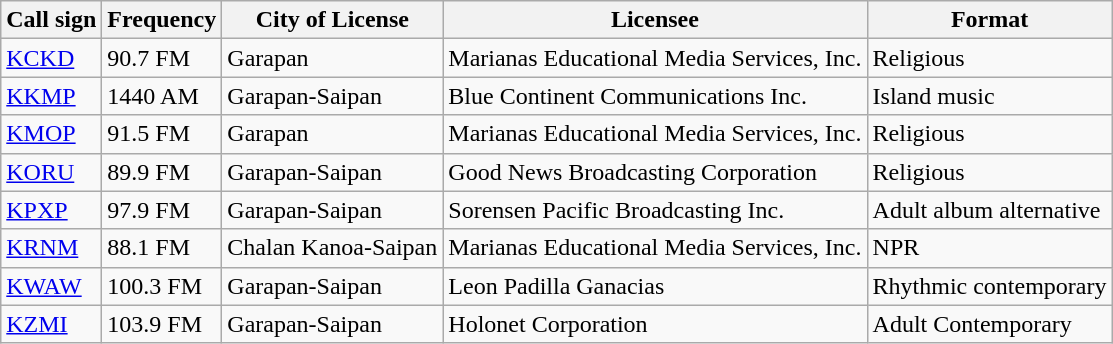<table class="wikitable sortable">
<tr>
<th>Call sign</th>
<th data-sort-type="number">Frequency</th>
<th>City of License </th>
<th>Licensee</th>
<th>Format</th>
</tr>
<tr>
<td><a href='#'>KCKD</a></td>
<td data-sort-value=090700>90.7 FM</td>
<td>Garapan</td>
<td>Marianas Educational Media Services, Inc.</td>
<td>Religious</td>
</tr>
<tr>
<td><a href='#'>KKMP</a></td>
<td data-sort-value=001440>1440 AM</td>
<td>Garapan-Saipan</td>
<td>Blue Continent Communications Inc.</td>
<td>Island music</td>
</tr>
<tr>
<td><a href='#'>KMOP</a></td>
<td data-sort-value=091500>91.5 FM</td>
<td>Garapan</td>
<td>Marianas Educational Media Services, Inc.</td>
<td>Religious</td>
</tr>
<tr>
<td><a href='#'>KORU</a></td>
<td data-sort-value=089900>89.9 FM</td>
<td>Garapan-Saipan</td>
<td>Good News Broadcasting Corporation</td>
<td>Religious</td>
</tr>
<tr>
<td><a href='#'>KPXP</a></td>
<td data-sort-value=097900>97.9 FM</td>
<td>Garapan-Saipan</td>
<td>Sorensen Pacific Broadcasting Inc.</td>
<td>Adult album alternative</td>
</tr>
<tr>
<td><a href='#'>KRNM</a></td>
<td data-sort-value=088100>88.1 FM</td>
<td>Chalan Kanoa-Saipan</td>
<td>Marianas Educational Media Services, Inc.</td>
<td>NPR</td>
</tr>
<tr>
<td><a href='#'>KWAW</a></td>
<td data-sort-value=100300>100.3 FM</td>
<td>Garapan-Saipan</td>
<td>Leon Padilla Ganacias</td>
<td>Rhythmic contemporary</td>
</tr>
<tr>
<td><a href='#'>KZMI</a></td>
<td data-sort-value=103900>103.9 FM</td>
<td>Garapan-Saipan</td>
<td>Holonet Corporation</td>
<td>Adult Contemporary</td>
</tr>
</table>
